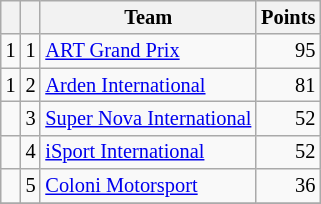<table class="wikitable" style="font-size: 85%;">
<tr>
<th></th>
<th></th>
<th>Team</th>
<th>Points</th>
</tr>
<tr>
<td align="left"> 1</td>
<td align="center">1</td>
<td> <a href='#'>ART Grand Prix</a></td>
<td align="right">95</td>
</tr>
<tr>
<td align="left"> 1</td>
<td align="center">2</td>
<td> <a href='#'>Arden International</a></td>
<td align="right">81</td>
</tr>
<tr>
<td align="left"></td>
<td align="center">3</td>
<td> <a href='#'>Super Nova International</a></td>
<td align="right">52</td>
</tr>
<tr>
<td align="left"></td>
<td align="center">4</td>
<td> <a href='#'>iSport International</a></td>
<td align="right">52</td>
</tr>
<tr>
<td align="left"></td>
<td align="center">5</td>
<td> <a href='#'>Coloni Motorsport</a></td>
<td align="right">36</td>
</tr>
<tr>
</tr>
</table>
